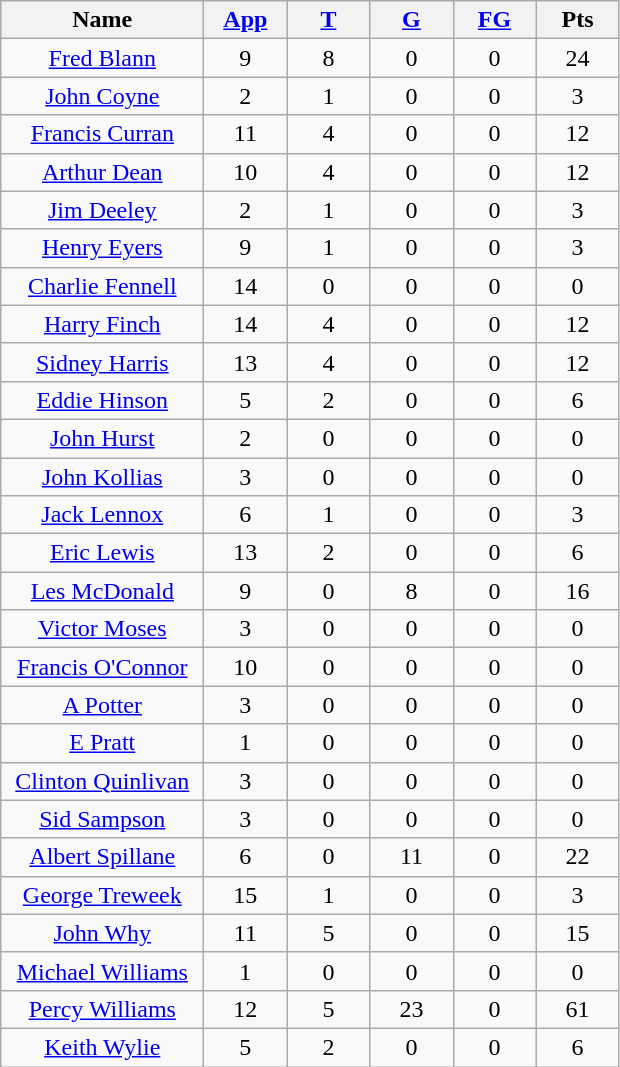<table class="wikitable sortable" style="text-align: center;">
<tr>
<th style="width:8em">Name</th>
<th style="width:3em"><a href='#'>App</a></th>
<th style="width:3em"><a href='#'>T</a></th>
<th style="width:3em"><a href='#'>G</a></th>
<th style="width:3em"><a href='#'>FG</a></th>
<th style="width:3em">Pts</th>
</tr>
<tr>
<td><a href='#'>Fred Blann</a></td>
<td>9</td>
<td>8</td>
<td>0</td>
<td>0</td>
<td>24</td>
</tr>
<tr>
<td><a href='#'>John Coyne</a></td>
<td>2</td>
<td>1</td>
<td>0</td>
<td>0</td>
<td>3</td>
</tr>
<tr>
<td><a href='#'>Francis Curran</a></td>
<td>11</td>
<td>4</td>
<td>0</td>
<td>0</td>
<td>12</td>
</tr>
<tr>
<td><a href='#'>Arthur Dean</a></td>
<td>10</td>
<td>4</td>
<td>0</td>
<td>0</td>
<td>12</td>
</tr>
<tr>
<td><a href='#'>Jim Deeley</a></td>
<td>2</td>
<td>1</td>
<td>0</td>
<td>0</td>
<td>3</td>
</tr>
<tr>
<td><a href='#'>Henry Eyers</a></td>
<td>9</td>
<td>1</td>
<td>0</td>
<td>0</td>
<td>3</td>
</tr>
<tr>
<td><a href='#'>Charlie Fennell</a></td>
<td>14</td>
<td>0</td>
<td>0</td>
<td>0</td>
<td>0</td>
</tr>
<tr>
<td><a href='#'>Harry Finch</a></td>
<td>14</td>
<td>4</td>
<td>0</td>
<td>0</td>
<td>12</td>
</tr>
<tr>
<td><a href='#'>Sidney Harris</a></td>
<td>13</td>
<td>4</td>
<td>0</td>
<td>0</td>
<td>12</td>
</tr>
<tr>
<td><a href='#'>Eddie Hinson</a></td>
<td>5</td>
<td>2</td>
<td>0</td>
<td>0</td>
<td>6</td>
</tr>
<tr>
<td><a href='#'>John Hurst</a></td>
<td>2</td>
<td>0</td>
<td>0</td>
<td>0</td>
<td>0</td>
</tr>
<tr>
<td><a href='#'>John Kollias</a></td>
<td>3</td>
<td>0</td>
<td>0</td>
<td>0</td>
<td>0</td>
</tr>
<tr>
<td><a href='#'>Jack Lennox</a></td>
<td>6</td>
<td>1</td>
<td>0</td>
<td>0</td>
<td>3</td>
</tr>
<tr>
<td><a href='#'>Eric Lewis</a></td>
<td>13</td>
<td>2</td>
<td>0</td>
<td>0</td>
<td>6</td>
</tr>
<tr>
<td><a href='#'>Les McDonald</a></td>
<td>9</td>
<td>0</td>
<td>8</td>
<td>0</td>
<td>16</td>
</tr>
<tr>
<td><a href='#'>Victor Moses</a></td>
<td>3</td>
<td>0</td>
<td>0</td>
<td>0</td>
<td>0</td>
</tr>
<tr>
<td><a href='#'>Francis O'Connor</a></td>
<td>10</td>
<td>0</td>
<td>0</td>
<td>0</td>
<td>0</td>
</tr>
<tr>
<td><a href='#'>A Potter</a></td>
<td>3</td>
<td>0</td>
<td>0</td>
<td>0</td>
<td>0</td>
</tr>
<tr>
<td><a href='#'>E Pratt</a></td>
<td>1</td>
<td>0</td>
<td>0</td>
<td>0</td>
<td>0</td>
</tr>
<tr>
<td><a href='#'>Clinton Quinlivan</a></td>
<td>3</td>
<td>0</td>
<td>0</td>
<td>0</td>
<td>0</td>
</tr>
<tr>
<td><a href='#'>Sid Sampson</a></td>
<td>3</td>
<td>0</td>
<td>0</td>
<td>0</td>
<td>0</td>
</tr>
<tr>
<td><a href='#'>Albert Spillane</a></td>
<td>6</td>
<td>0</td>
<td>11</td>
<td>0</td>
<td>22</td>
</tr>
<tr>
<td><a href='#'>George Treweek</a></td>
<td>15</td>
<td>1</td>
<td>0</td>
<td>0</td>
<td>3</td>
</tr>
<tr>
<td><a href='#'>John Why</a></td>
<td>11</td>
<td>5</td>
<td>0</td>
<td>0</td>
<td>15</td>
</tr>
<tr>
<td><a href='#'>Michael Williams</a></td>
<td>1</td>
<td>0</td>
<td>0</td>
<td>0</td>
<td>0</td>
</tr>
<tr>
<td><a href='#'>Percy Williams</a></td>
<td>12</td>
<td>5</td>
<td>23</td>
<td>0</td>
<td>61</td>
</tr>
<tr>
<td><a href='#'>Keith Wylie</a></td>
<td>5</td>
<td>2</td>
<td>0</td>
<td>0</td>
<td>6</td>
</tr>
</table>
